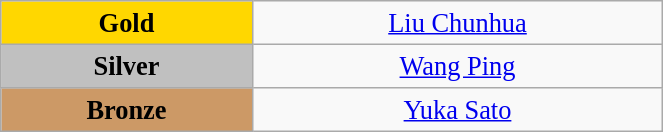<table class="wikitable" style=" text-align:center; font-size:110%;" width="35%">
<tr>
<td bgcolor="gold"><strong>Gold</strong></td>
<td><a href='#'>Liu Chunhua</a><br></td>
</tr>
<tr>
<td bgcolor="silver"><strong>Silver</strong></td>
<td><a href='#'>Wang Ping</a><br></td>
</tr>
<tr>
<td bgcolor="CC9966"><strong>Bronze</strong></td>
<td><a href='#'>Yuka Sato</a><br></td>
</tr>
</table>
